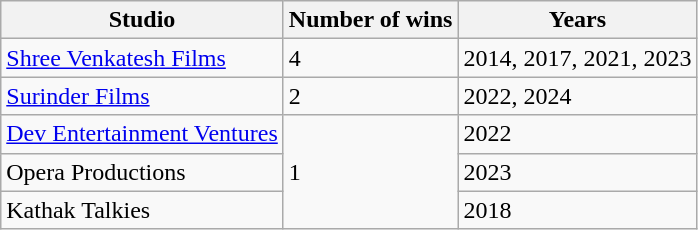<table class="sortable wikitable">
<tr>
<th>Studio</th>
<th>Number of wins</th>
<th>Years</th>
</tr>
<tr>
<td><a href='#'>Shree Venkatesh Films</a></td>
<td>4</td>
<td>2014, 2017, 2021, 2023</td>
</tr>
<tr>
<td><a href='#'>Surinder Films</a></td>
<td>2</td>
<td>2022, 2024</td>
</tr>
<tr>
<td><a href='#'>Dev Entertainment Ventures</a></td>
<td rowspan="3">1</td>
<td>2022</td>
</tr>
<tr>
<td>Opera Productions</td>
<td>2023</td>
</tr>
<tr>
<td>Kathak Talkies</td>
<td>2018</td>
</tr>
</table>
